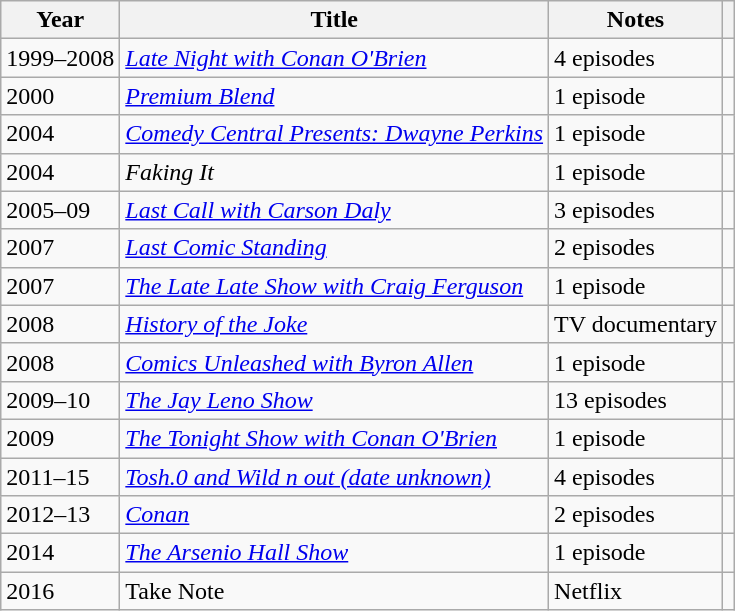<table class="wikitable sortable">
<tr>
<th>Year</th>
<th>Title</th>
<th class="unsortable">Notes</th>
<th class="unsortable"></th>
</tr>
<tr>
<td>1999–2008</td>
<td><em><a href='#'>Late Night with Conan O'Brien</a></em></td>
<td>4 episodes</td>
<td></td>
</tr>
<tr>
<td>2000</td>
<td><em><a href='#'>Premium Blend</a></em></td>
<td>1 episode</td>
<td></td>
</tr>
<tr>
<td>2004</td>
<td><em><a href='#'>Comedy Central Presents: Dwayne Perkins</a></em></td>
<td>1 episode</td>
<td></td>
</tr>
<tr>
<td>2004</td>
<td><em>Faking It</em></td>
<td>1 episode</td>
<td></td>
</tr>
<tr>
<td>2005–09</td>
<td><em><a href='#'>Last Call with Carson Daly</a></em></td>
<td>3 episodes</td>
<td></td>
</tr>
<tr>
<td>2007</td>
<td><em><a href='#'>Last Comic Standing</a></em></td>
<td>2 episodes</td>
<td></td>
</tr>
<tr>
<td>2007</td>
<td><em><a href='#'>The Late Late Show with Craig Ferguson</a></em></td>
<td>1 episode</td>
<td></td>
</tr>
<tr>
<td>2008</td>
<td><em><a href='#'>History of the Joke</a></em></td>
<td>TV documentary</td>
<td></td>
</tr>
<tr>
<td>2008</td>
<td><em><a href='#'>Comics Unleashed with Byron Allen</a></em></td>
<td>1 episode</td>
<td></td>
</tr>
<tr>
<td>2009–10</td>
<td><em><a href='#'>The Jay Leno Show</a></em></td>
<td>13 episodes</td>
<td></td>
</tr>
<tr>
<td>2009</td>
<td><em><a href='#'>The Tonight Show with Conan O'Brien</a></em></td>
<td>1 episode</td>
<td></td>
</tr>
<tr>
<td>2011–15</td>
<td><em><a href='#'>Tosh.0 and Wild n out (date unknown)</a></em></td>
<td>4 episodes</td>
<td></td>
</tr>
<tr>
<td>2012–13</td>
<td><em><a href='#'>Conan</a></em></td>
<td>2 episodes</td>
<td></td>
</tr>
<tr>
<td>2014</td>
<td><em><a href='#'>The Arsenio Hall Show</a></em></td>
<td>1 episode</td>
<td></td>
</tr>
<tr>
<td>2016</td>
<td>Take Note</td>
<td>Netflix</td>
<td></td>
</tr>
</table>
